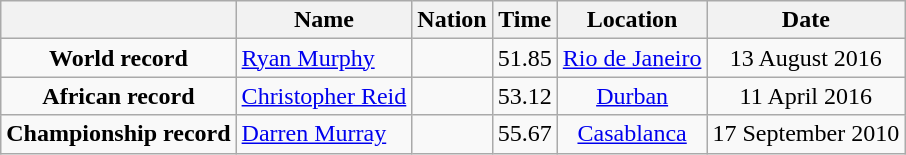<table class=wikitable style=text-align:center>
<tr>
<th></th>
<th>Name</th>
<th>Nation</th>
<th>Time</th>
<th>Location</th>
<th>Date</th>
</tr>
<tr>
<td><strong>World record</strong></td>
<td align=left><a href='#'>Ryan Murphy</a></td>
<td align=left></td>
<td align=left>51.85</td>
<td><a href='#'>Rio de Janeiro</a></td>
<td>13 August 2016</td>
</tr>
<tr>
<td><strong>African record</strong></td>
<td align=left><a href='#'>Christopher Reid</a></td>
<td align=left></td>
<td align=left>53.12</td>
<td><a href='#'>Durban</a></td>
<td>11 April 2016</td>
</tr>
<tr>
<td><strong>Championship record</strong></td>
<td align=left><a href='#'>Darren Murray</a></td>
<td align=left></td>
<td align=left>55.67</td>
<td><a href='#'>Casablanca</a></td>
<td>17 September 2010</td>
</tr>
</table>
